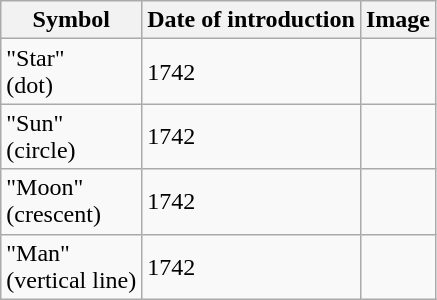<table class="wikitable">
<tr>
<th>Symbol</th>
<th>Date of introduction</th>
<th>Image</th>
</tr>
<tr>
<td>"Star"<br>(dot)</td>
<td>1742</td>
<td></td>
</tr>
<tr>
<td>"Sun"<br>(circle)</td>
<td>1742</td>
<td></td>
</tr>
<tr>
<td>"Moon"<br>(crescent)</td>
<td>1742</td>
<td></td>
</tr>
<tr>
<td>"Man"<br>(vertical line)</td>
<td>1742</td>
<td></td>
</tr>
</table>
